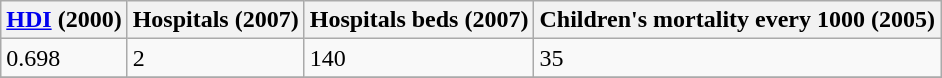<table class="wikitable" border="1">
<tr>
<th><a href='#'>HDI</a> (2000)</th>
<th>Hospitals (2007)</th>
<th>Hospitals beds (2007)</th>
<th>Children's mortality every 1000 (2005)</th>
</tr>
<tr>
<td>0.698</td>
<td>2</td>
<td>140</td>
<td>35</td>
</tr>
<tr>
</tr>
</table>
